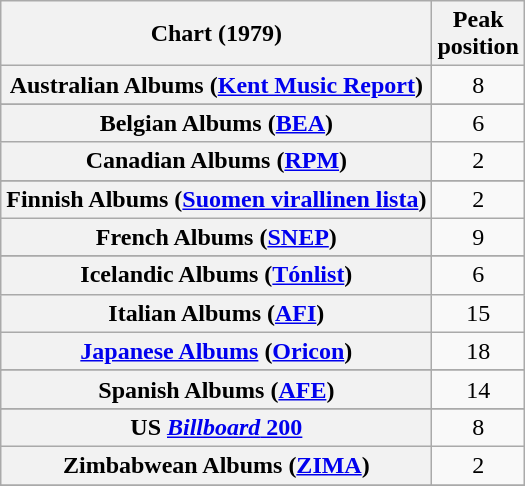<table class="wikitable sortable plainrowheaders" style="text-align:center;">
<tr>
<th scope="col">Chart (1979)</th>
<th scope="col">Peak<br> position</th>
</tr>
<tr>
<th scope="row">Australian Albums (<a href='#'>Kent Music Report</a>)</th>
<td>8</td>
</tr>
<tr>
</tr>
<tr>
<th scope="row">Belgian Albums (<a href='#'>BEA</a>)</th>
<td>6</td>
</tr>
<tr>
<th scope="row">Canadian Albums (<a href='#'>RPM</a>)</th>
<td>2</td>
</tr>
<tr>
</tr>
<tr>
<th scope="row">Finnish Albums (<a href='#'>Suomen virallinen lista</a>)</th>
<td>2</td>
</tr>
<tr>
<th scope="row">French Albums (<a href='#'>SNEP</a>)</th>
<td>9</td>
</tr>
<tr>
</tr>
<tr>
<th scope="row">Icelandic Albums (<a href='#'>Tónlist</a>)</th>
<td align="center">6</td>
</tr>
<tr>
<th scope="row">Italian Albums (<a href='#'>AFI</a>)</th>
<td>15</td>
</tr>
<tr>
<th scope="row"><a href='#'>Japanese Albums</a> (<a href='#'>Oricon</a>)</th>
<td>18</td>
</tr>
<tr>
</tr>
<tr>
</tr>
<tr>
<th scope="row">Spanish Albums (<a href='#'>AFE</a>)</th>
<td>14</td>
</tr>
<tr>
</tr>
<tr>
</tr>
<tr>
</tr>
<tr>
<th scope="row">US <a href='#'><em>Billboard</em> 200</a></th>
<td>8</td>
</tr>
<tr>
<th scope="row">Zimbabwean Albums (<a href='#'>ZIMA</a>)</th>
<td>2</td>
</tr>
<tr>
</tr>
</table>
